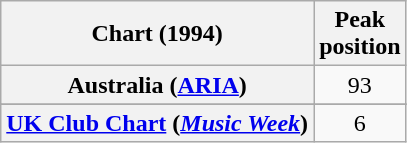<table class="wikitable sortable plainrowheaders" style="text-align:center">
<tr>
<th scope="col">Chart (1994)</th>
<th scope="col">Peak<br>position</th>
</tr>
<tr>
<th scope="row">Australia (<a href='#'>ARIA</a>)</th>
<td>93</td>
</tr>
<tr>
</tr>
<tr>
<th scope="row"><a href='#'>UK Club Chart</a> (<em><a href='#'>Music Week</a></em>)</th>
<td>6</td>
</tr>
</table>
